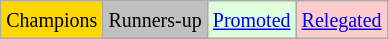<table class="wikitable">
<tr>
<td bgcolor=gold><small>Champions</small></td>
<td bgcolor=silver><small>Runners-up</small></td>
<td bgcolor="#DDFFDD"><small><a href='#'>Promoted</a></small></td>
<td bgcolor= "#FFCCCC"><small><a href='#'>Relegated</a></small></td>
</tr>
</table>
